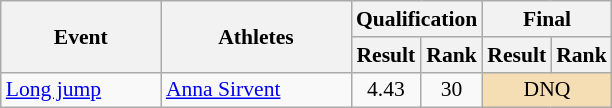<table class="wikitable" border="1" style="font-size:90%">
<tr>
<th rowspan="2" width=100>Event</th>
<th rowspan="2" width=120>Athletes</th>
<th colspan="2">Qualification</th>
<th colspan="2">Final</th>
</tr>
<tr>
<th>Result</th>
<th>Rank</th>
<th>Result</th>
<th>Rank</th>
</tr>
<tr>
<td><a href='#'>Long jump</a></td>
<td><a href='#'>Anna Sirvent</a></td>
<td align=center>4.43</td>
<td align=center>30</td>
<td colspan=2 align=center bgcolor="wheat">DNQ</td>
</tr>
</table>
